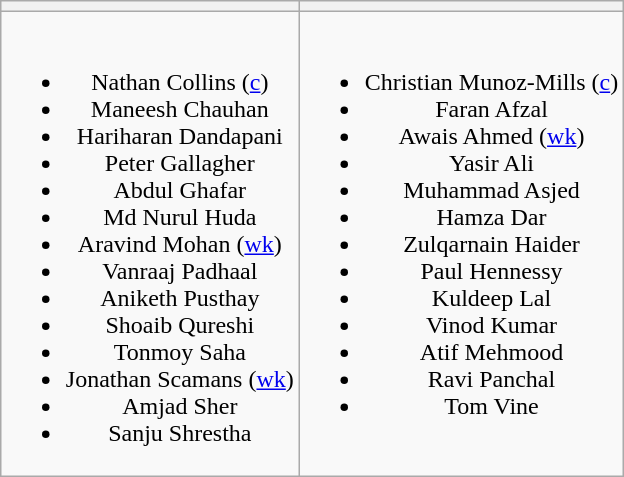<table class="wikitable" style="text-align:center; margin:auto">
<tr>
<th></th>
<th></th>
</tr>
<tr style="vertical-align:top">
<td><br><ul><li>Nathan Collins (<a href='#'>c</a>)</li><li>Maneesh Chauhan</li><li>Hariharan Dandapani</li><li>Peter Gallagher</li><li>Abdul Ghafar</li><li>Md Nurul Huda</li><li>Aravind Mohan (<a href='#'>wk</a>)</li><li>Vanraaj Padhaal</li><li>Aniketh Pusthay</li><li>Shoaib Qureshi</li><li>Tonmoy Saha</li><li>Jonathan Scamans (<a href='#'>wk</a>)</li><li>Amjad Sher</li><li>Sanju Shrestha</li></ul></td>
<td><br><ul><li>Christian Munoz-Mills  (<a href='#'>c</a>)</li><li>Faran Afzal</li><li>Awais Ahmed (<a href='#'>wk</a>)</li><li>Yasir Ali</li><li>Muhammad Asjed</li><li>Hamza Dar</li><li>Zulqarnain Haider</li><li>Paul Hennessy</li><li>Kuldeep Lal</li><li>Vinod Kumar</li><li>Atif Mehmood</li><li>Ravi Panchal</li><li>Tom Vine</li></ul></td>
</tr>
</table>
